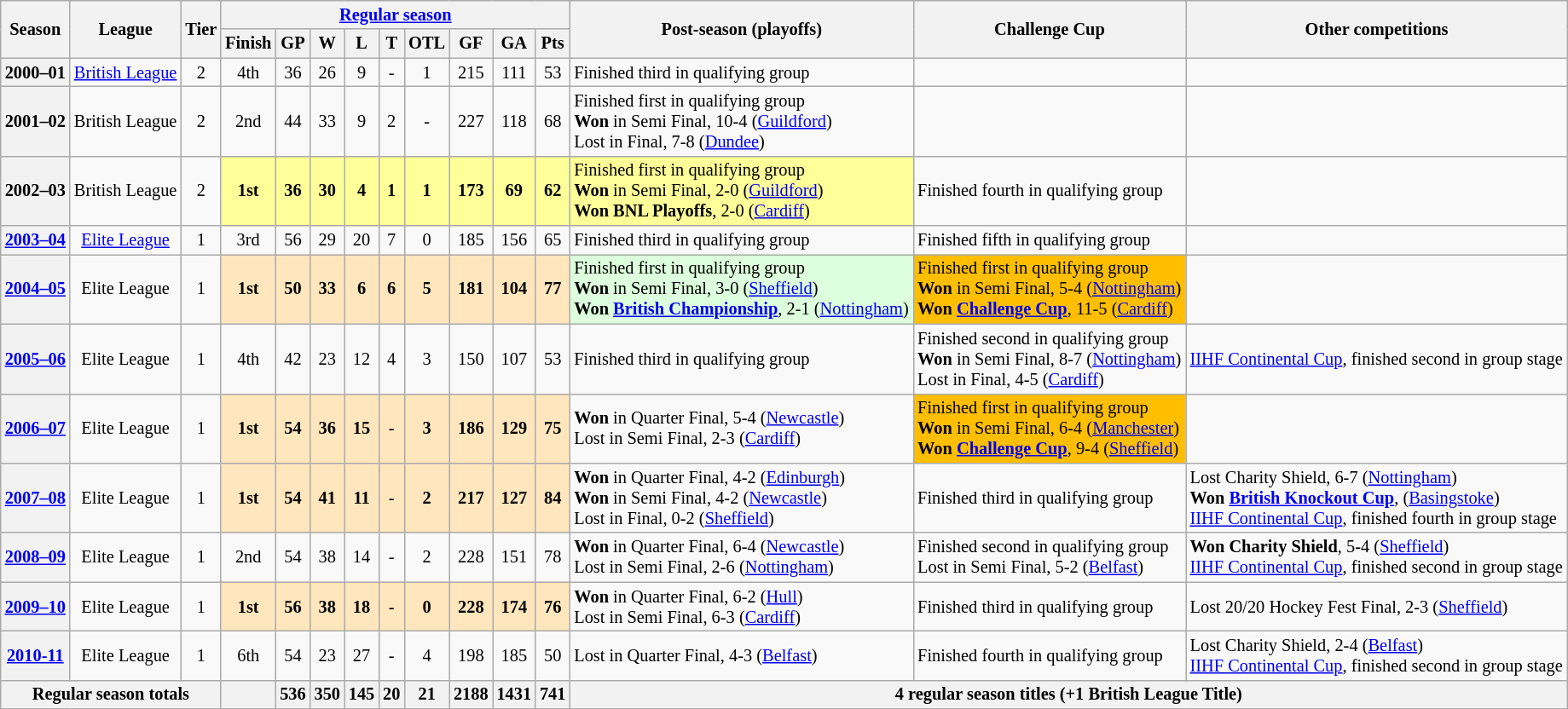<table class="wikitable" style="width: 97%; text-align: center; font-size: 85%">
<tr>
<th rowspan="2">Season</th>
<th rowspan="2">League</th>
<th rowspan="2">Tier</th>
<th colspan="9"><a href='#'>Regular season</a></th>
<th rowspan="2">Post-season (playoffs)</th>
<th rowspan="2">Challenge Cup</th>
<th rowspan="2">Other competitions</th>
</tr>
<tr>
<th>Finish</th>
<th>GP</th>
<th>W</th>
<th>L</th>
<th>T</th>
<th>OTL</th>
<th>GF</th>
<th>GA</th>
<th>Pts</th>
</tr>
<tr>
<th>2000–01</th>
<td><a href='#'>British League</a></td>
<td>2</td>
<td>4th</td>
<td>36</td>
<td>26</td>
<td>9</td>
<td>-</td>
<td>1</td>
<td>215</td>
<td>111</td>
<td>53</td>
<td align="left" rowspan="1">Finished third in qualifying group</td>
<td align="left" rowspan="1"></td>
<td align="left" rowspan="1"></td>
</tr>
<tr>
<th>2001–02</th>
<td>British League</td>
<td>2</td>
<td>2nd</td>
<td>44</td>
<td>33</td>
<td>9</td>
<td>2</td>
<td>-</td>
<td>227</td>
<td>118</td>
<td>68</td>
<td align="left" rowspan="1">Finished first in qualifying group<br><strong>Won</strong> in Semi Final, 10-4 (<a href='#'>Guildford</a>)<br>Lost in Final, 7-8 (<a href='#'>Dundee</a>)</td>
<td align="left" rowspan="1"></td>
<td align="left" rowspan="1"></td>
</tr>
<tr>
<th>2002–03</th>
<td>British League</td>
<td>2</td>
<td style="background: #ffff99"><strong>1st</strong></td>
<td style="background: #ffff99"><strong>36</strong></td>
<td style="background: #ffff99"><strong>30</strong></td>
<td style="background: #ffff99"><strong>4</strong></td>
<td style="background: #ffff99"><strong>1</strong></td>
<td style="background: #ffff99"><strong>1</strong></td>
<td style="background: #ffff99"><strong>173</strong></td>
<td style="background: #ffff99"><strong>69</strong></td>
<td style="background: #ffff99"><strong>62</strong></td>
<td align="left" rowspan="1" style="background: #ffff99">Finished first in qualifying group <br><strong>Won</strong> in Semi Final, 2-0 (<a href='#'>Guildford</a>)<br><strong>Won BNL Playoffs</strong>, 2-0 (<a href='#'>Cardiff</a>)</td>
<td align="left" rowspan="1">Finished fourth in qualifying group</td>
<td align="left" rowspan="1"></td>
</tr>
<tr>
<th><a href='#'>2003–04</a></th>
<td><a href='#'>Elite League</a></td>
<td>1</td>
<td>3rd</td>
<td>56</td>
<td>29</td>
<td>20</td>
<td>7</td>
<td>0</td>
<td>185</td>
<td>156</td>
<td>65</td>
<td align="left" rowspan="1">Finished third in qualifying group</td>
<td align="left" rowspan="1">Finished fifth in qualifying group</td>
<td align="left" rowspan="1"></td>
</tr>
<tr>
<th><a href='#'>2004–05</a></th>
<td>Elite League</td>
<td>1</td>
<td style="background: #FFE6BD"><strong>1st</strong></td>
<td style="background: #FFE6BD"><strong>50</strong></td>
<td style="background: #FFE6BD"><strong>33</strong></td>
<td style="background: #FFE6BD"><strong>6</strong></td>
<td style="background: #FFE6BD"><strong>6</strong></td>
<td style="background: #FFE6BD"><strong>5</strong></td>
<td style="background: #FFE6BD"><strong>181</strong></td>
<td style="background: #FFE6BD"><strong>104</strong></td>
<td style="background: #FFE6BD"><strong>77</strong></td>
<td align="left" rowspan="1" style="background: #ddffdd;">Finished first in qualifying group<br><strong>Won</strong> in Semi Final, 3-0 (<a href='#'>Sheffield</a>)<br><strong>Won <a href='#'>British Championship</a></strong>, 2-1 (<a href='#'>Nottingham</a>)</td>
<td align="left" rowspan="1" style="background: #FFBF00;">Finished first in qualifying group<br><strong>Won</strong> in Semi Final, 5-4 (<a href='#'>Nottingham</a>)<br><strong>Won <a href='#'>Challenge Cup</a></strong>, 11-5 (<a href='#'>Cardiff</a>)</td>
<td align="left" rowspan="1"></td>
</tr>
<tr>
<th><a href='#'>2005–06</a></th>
<td>Elite League</td>
<td>1</td>
<td>4th</td>
<td>42</td>
<td>23</td>
<td>12</td>
<td>4</td>
<td>3</td>
<td>150</td>
<td>107</td>
<td>53</td>
<td align="left" rowspan="1">Finished third in qualifying group</td>
<td align="left" rowspan="1">Finished second in qualifying group<br><strong>Won</strong> in Semi Final, 8-7 (<a href='#'>Nottingham</a>)<br>Lost in Final, 4-5 (<a href='#'>Cardiff</a>)</td>
<td align="left" rowspan="1"><a href='#'>IIHF Continental Cup</a>, finished second in group stage</td>
</tr>
<tr>
<th><a href='#'>2006–07</a></th>
<td>Elite League</td>
<td>1</td>
<td style="background: #FFE6BD"><strong>1st</strong></td>
<td style="background: #FFE6BD"><strong>54</strong></td>
<td style="background: #FFE6BD"><strong>36</strong></td>
<td style="background: #FFE6BD"><strong>15</strong></td>
<td style="background: #FFE6BD">-</td>
<td style="background: #FFE6BD"><strong>3</strong></td>
<td style="background: #FFE6BD"><strong>186</strong></td>
<td style="background: #FFE6BD"><strong>129</strong></td>
<td style="background: #FFE6BD"><strong>75</strong></td>
<td align="left" rowspan="1"><strong>Won</strong> in Quarter Final, 5-4 (<a href='#'>Newcastle</a>)<br>Lost in Semi Final, 2-3 (<a href='#'>Cardiff</a>)</td>
<td align="left" rowspan="1" style="background: #FFBF00;">Finished first in qualifying group<br><strong>Won</strong> in Semi Final, 6-4 (<a href='#'>Manchester</a>)<br><strong>Won <a href='#'>Challenge Cup</a></strong>, 9-4 (<a href='#'>Sheffield</a>)</td>
<td align="left" rowspan="1"></td>
</tr>
<tr>
<th><a href='#'>2007–08</a></th>
<td>Elite League</td>
<td>1</td>
<td style="background: #FFE6BD"><strong>1st</strong></td>
<td style="background: #FFE6BD"><strong>54</strong></td>
<td style="background: #FFE6BD"><strong>41</strong></td>
<td style="background: #FFE6BD"><strong>11</strong></td>
<td style="background: #FFE6BD">-</td>
<td style="background: #FFE6BD"><strong>2</strong></td>
<td style="background: #FFE6BD"><strong>217</strong></td>
<td style="background: #FFE6BD"><strong>127</strong></td>
<td style="background: #FFE6BD"><strong>84</strong></td>
<td align="left" rowspan="1"><strong>Won</strong> in Quarter Final, 4-2 (<a href='#'>Edinburgh</a>)<br><strong>Won</strong> in Semi Final, 4-2 (<a href='#'>Newcastle</a>)<br>Lost in Final, 0-2 (<a href='#'>Sheffield</a>)</td>
<td align="left" rowspan="1">Finished third in qualifying group</td>
<td align="left" rowspan="1">Lost Charity Shield, 6-7 (<a href='#'>Nottingham</a>)<br><strong>Won <a href='#'>British Knockout Cup</a></strong>, (<a href='#'>Basingstoke</a>)<br><a href='#'>IIHF Continental Cup</a>, finished fourth in group stage</td>
</tr>
<tr>
<th><a href='#'>2008–09</a></th>
<td>Elite League</td>
<td>1</td>
<td>2nd</td>
<td>54</td>
<td>38</td>
<td>14</td>
<td>-</td>
<td>2</td>
<td>228</td>
<td>151</td>
<td>78</td>
<td align="left" rowspan="1"><strong>Won</strong> in Quarter Final, 6-4 (<a href='#'>Newcastle</a>)<br>Lost in Semi Final, 2-6 (<a href='#'>Nottingham</a>)</td>
<td align="left" rowspan="1">Finished second in qualifying group<br>Lost in Semi Final, 5-2 (<a href='#'>Belfast</a>)</td>
<td align="left" rowspan="1"><strong>Won Charity Shield</strong>, 5-4 (<a href='#'>Sheffield</a>)<br><a href='#'>IIHF Continental Cup</a>, finished second in group stage</td>
</tr>
<tr>
<th><a href='#'>2009–10</a></th>
<td>Elite League</td>
<td>1</td>
<td style="background: #FFE6BD"><strong>1st</strong></td>
<td style="background: #FFE6BD"><strong>56</strong></td>
<td style="background: #FFE6BD"><strong>38</strong></td>
<td style="background: #FFE6BD"><strong>18</strong></td>
<td style="background: #FFE6BD">-</td>
<td style="background: #FFE6BD"><strong>0</strong></td>
<td style="background: #FFE6BD"><strong>228</strong></td>
<td style="background: #FFE6BD"><strong>174</strong></td>
<td style="background: #FFE6BD"><strong>76</strong></td>
<td align="left" rowspan="1"><strong>Won</strong> in Quarter Final, 6-2 (<a href='#'>Hull</a>)<br>Lost in Semi Final, 6-3 (<a href='#'>Cardiff</a>)</td>
<td align="left" rowspan="1">Finished third in qualifying group</td>
<td align="left" rowspan="1">Lost 20/20 Hockey Fest Final, 2-3 (<a href='#'>Sheffield</a>)</td>
</tr>
<tr>
<th><a href='#'>2010-11</a></th>
<td>Elite League</td>
<td>1</td>
<td>6th</td>
<td>54</td>
<td>23</td>
<td>27</td>
<td>-</td>
<td>4</td>
<td>198</td>
<td>185</td>
<td>50</td>
<td align="left" rowspan="1">Lost in Quarter Final, 4-3 (<a href='#'>Belfast</a>)</td>
<td align="left" rowspan="1">Finished fourth in qualifying group</td>
<td align="left" rowspan="1">Lost Charity Shield, 2-4 (<a href='#'>Belfast</a>)<br><a href='#'>IIHF Continental Cup</a>, finished second in group stage</td>
</tr>
<tr>
<th colspan="3">Regular season totals</th>
<th></th>
<th>536</th>
<th>350</th>
<th>145</th>
<th>20</th>
<th>21</th>
<th>2188</th>
<th>1431</th>
<th>741</th>
<th colspan="4">4 regular season titles (+1 British League Title)</th>
</tr>
</table>
